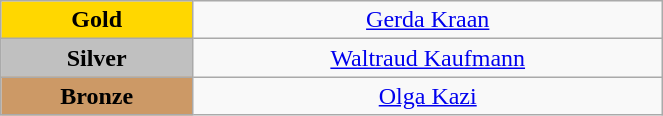<table class="wikitable" style="text-align:center; " width="35%">
<tr>
<td bgcolor="gold"><strong>Gold</strong></td>
<td><a href='#'>Gerda Kraan</a><br>  <small><em></em></small></td>
</tr>
<tr>
<td bgcolor="silver"><strong>Silver</strong></td>
<td><a href='#'>Waltraud Kaufmann</a><br>  <small><em></em></small></td>
</tr>
<tr>
<td bgcolor="CC9966"><strong>Bronze</strong></td>
<td><a href='#'>Olga Kazi</a><br>  <small><em></em></small></td>
</tr>
</table>
